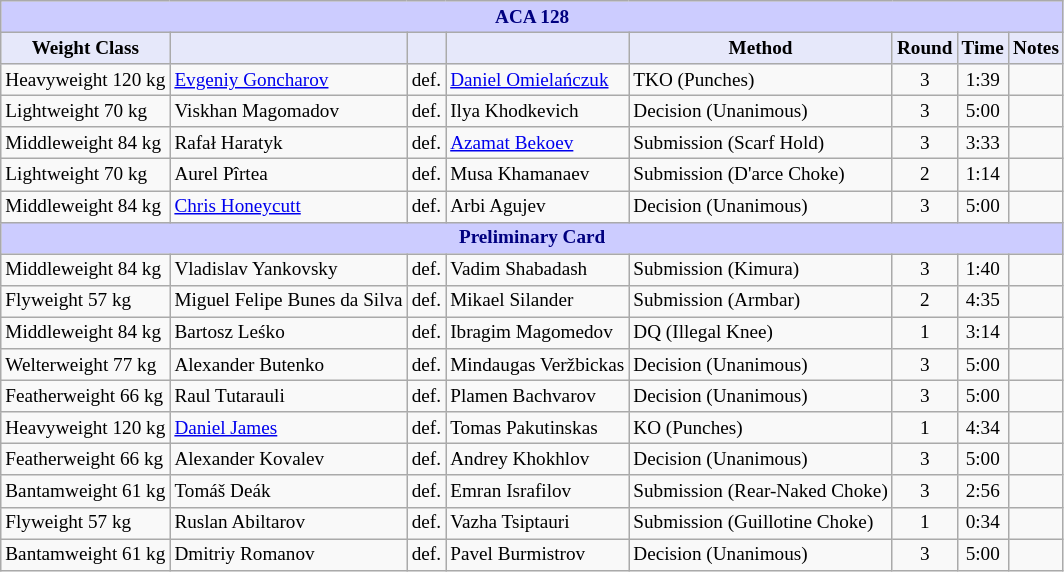<table class="wikitable" style="font-size: 80%;">
<tr>
<th colspan="8" style="background-color: #ccf; color: #000080; text-align: center;"><strong>ACA 128</strong></th>
</tr>
<tr>
<th colspan="1" style="background-color: #E6E8FA; color: #000000; text-align: center;">Weight Class</th>
<th colspan="1" style="background-color: #E6E8FA; color: #000000; text-align: center;"></th>
<th colspan="1" style="background-color: #E6E8FA; color: #000000; text-align: center;"></th>
<th colspan="1" style="background-color: #E6E8FA; color: #000000; text-align: center;"></th>
<th colspan="1" style="background-color: #E6E8FA; color: #000000; text-align: center;">Method</th>
<th colspan="1" style="background-color: #E6E8FA; color: #000000; text-align: center;">Round</th>
<th colspan="1" style="background-color: #E6E8FA; color: #000000; text-align: center;">Time</th>
<th colspan="1" style="background-color: #E6E8FA; color: #000000; text-align: center;">Notes</th>
</tr>
<tr>
<td>Heavyweight 120 kg</td>
<td> <a href='#'>Evgeniy Goncharov</a></td>
<td>def.</td>
<td> <a href='#'>Daniel Omielańczuk</a></td>
<td>TKO (Punches)</td>
<td align=center>3</td>
<td align=center>1:39</td>
<td></td>
</tr>
<tr>
<td>Lightweight 70 kg</td>
<td> Viskhan Magomadov</td>
<td>def.</td>
<td> Ilya Khodkevich</td>
<td>Decision (Unanimous)</td>
<td align=center>3</td>
<td align=center>5:00</td>
<td></td>
</tr>
<tr>
<td>Middleweight 84 kg</td>
<td> Rafał Haratyk</td>
<td>def.</td>
<td> <a href='#'>Azamat Bekoev</a></td>
<td>Submission (Scarf Hold)</td>
<td align=center>3</td>
<td align=center>3:33</td>
<td></td>
</tr>
<tr>
<td>Lightweight 70 kg</td>
<td> Aurel Pîrtea</td>
<td>def.</td>
<td> Musa Khamanaev</td>
<td>Submission (D'arce Choke)</td>
<td align=center>2</td>
<td align=center>1:14</td>
<td></td>
</tr>
<tr>
<td>Middleweight 84 kg</td>
<td> <a href='#'>Chris Honeycutt</a></td>
<td>def.</td>
<td> Arbi Agujev</td>
<td>Decision (Unanimous)</td>
<td align=center>3</td>
<td align=center>5:00</td>
<td></td>
</tr>
<tr>
<th colspan="8" style="background-color: #ccf; color: #000080; text-align: center;"><strong>Preliminary Card</strong></th>
</tr>
<tr>
<td>Middleweight 84 kg</td>
<td> Vladislav Yankovsky</td>
<td>def.</td>
<td> Vadim Shabadash</td>
<td>Submission (Kimura)</td>
<td align=center>3</td>
<td align=center>1:40</td>
<td></td>
</tr>
<tr>
<td>Flyweight 57 kg</td>
<td> Miguel Felipe Bunes da Silva</td>
<td>def.</td>
<td> Mikael Silander</td>
<td>Submission (Armbar)</td>
<td align=center>2</td>
<td align=center>4:35</td>
<td></td>
</tr>
<tr>
<td>Middleweight 84 kg</td>
<td> Bartosz Leśko</td>
<td>def.</td>
<td> Ibragim Magomedov</td>
<td>DQ (Illegal Knee)</td>
<td align=center>1</td>
<td align=center>3:14</td>
<td></td>
</tr>
<tr>
<td>Welterweight 77 kg</td>
<td> Alexander Butenko</td>
<td>def.</td>
<td> Mindaugas Veržbickas</td>
<td>Decision (Unanimous)</td>
<td align=center>3</td>
<td align=center>5:00</td>
<td></td>
</tr>
<tr>
<td>Featherweight 66 kg</td>
<td> Raul Tutarauli</td>
<td>def.</td>
<td> Plamen Bachvarov</td>
<td>Decision (Unanimous)</td>
<td align=center>3</td>
<td align=center>5:00</td>
<td></td>
</tr>
<tr>
<td>Heavyweight 120 kg</td>
<td> <a href='#'>Daniel James</a></td>
<td>def.</td>
<td> Tomas Pakutinskas</td>
<td>KO (Punches)</td>
<td align=center>1</td>
<td align=center>4:34</td>
<td></td>
</tr>
<tr>
<td>Featherweight 66 kg</td>
<td> Alexander Kovalev</td>
<td>def.</td>
<td> Andrey Khokhlov</td>
<td>Decision (Unanimous)</td>
<td align=center>3</td>
<td align=center>5:00</td>
<td></td>
</tr>
<tr>
<td>Bantamweight 61 kg</td>
<td> Tomáš Deák</td>
<td>def.</td>
<td> Emran Israfilov</td>
<td>Submission (Rear-Naked Choke)</td>
<td align=center>3</td>
<td align=center>2:56</td>
<td></td>
</tr>
<tr>
<td>Flyweight 57 kg</td>
<td> Ruslan Abiltarov</td>
<td>def.</td>
<td> Vazha Tsiptauri</td>
<td>Submission (Guillotine Choke)</td>
<td align=center>1</td>
<td align=center>0:34</td>
<td></td>
</tr>
<tr>
<td>Bantamweight 61 kg</td>
<td> Dmitriy Romanov</td>
<td>def.</td>
<td> Pavel Burmistrov</td>
<td>Decision (Unanimous)</td>
<td align=center>3</td>
<td align=center>5:00</td>
<td></td>
</tr>
</table>
